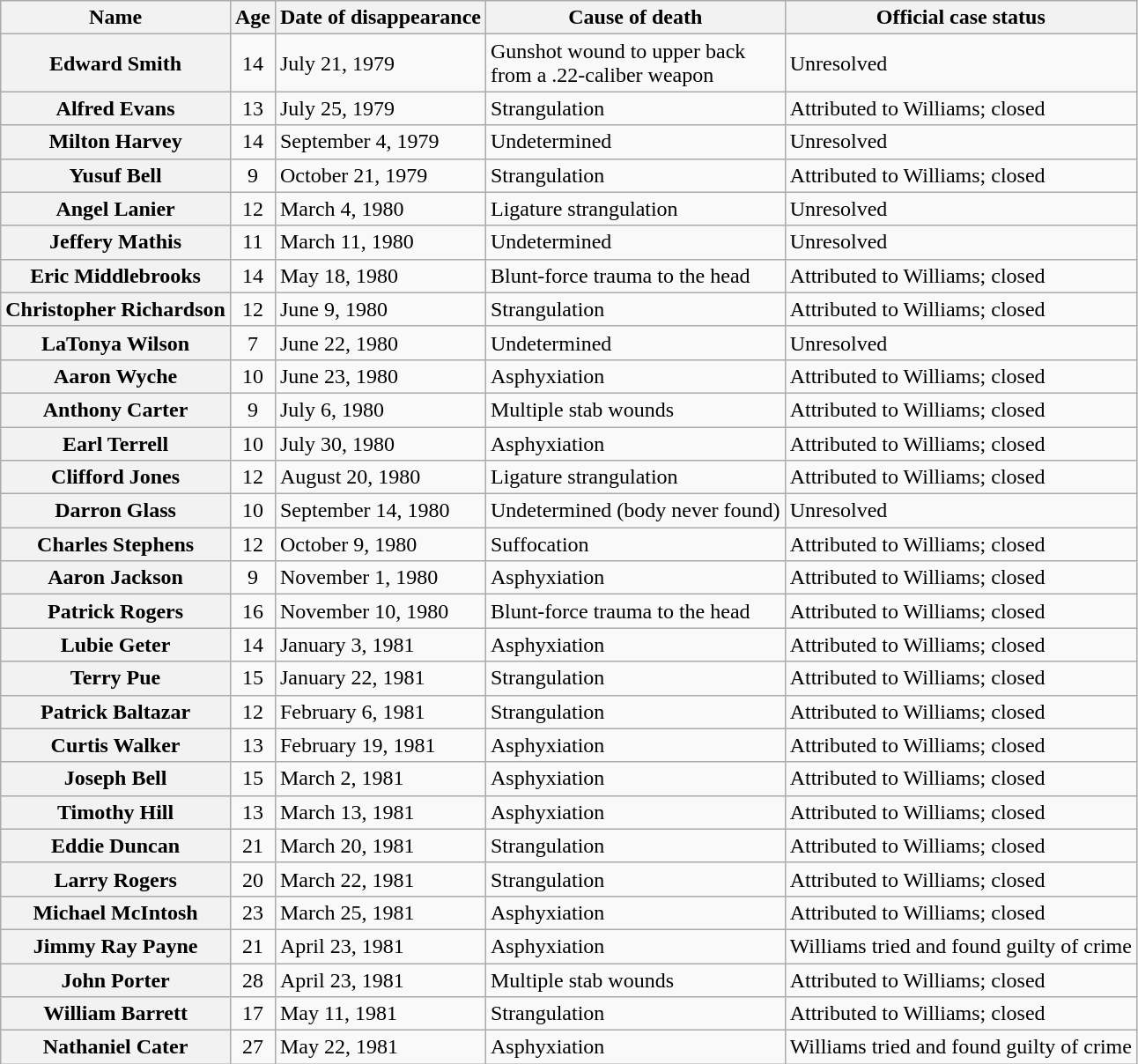<table class="wikitable sortable">
<tr>
<th scope="col">Name</th>
<th scope="col">Age</th>
<th scope="col">Date of disappearance</th>
<th scope="col">Cause of death</th>
<th scope="col">Official case status</th>
</tr>
<tr>
<th scope="row" data-sort-value="Smith, Edward">Edward Smith</th>
<td style="text-align: center">14</td>
<td>July 21, 1979</td>
<td>Gunshot wound to upper back<br> from a .22-caliber weapon</td>
<td>Unresolved</td>
</tr>
<tr>
<th scope="row" data-sort-value="Evans, Alfred">Alfred Evans</th>
<td style="text-align: center">13</td>
<td>July 25, 1979</td>
<td>Strangulation</td>
<td>Attributed to Williams; closed</td>
</tr>
<tr>
<th scope="row" data-sort-value="Harvey, Milton">Milton Harvey</th>
<td style="text-align: center">14</td>
<td>September 4, 1979</td>
<td>Undetermined</td>
<td>Unresolved</td>
</tr>
<tr>
<th scope="row" data-sort-value="Bell, Yusuf">Yusuf Bell</th>
<td style="text-align: center">9</td>
<td>October 21, 1979</td>
<td>Strangulation</td>
<td>Attributed to Williams; closed</td>
</tr>
<tr>
<th scope="row" data-sort-value="Lanier, Angel">Angel Lanier</th>
<td style="text-align: center">12</td>
<td>March 4, 1980</td>
<td>Ligature strangulation</td>
<td>Unresolved</td>
</tr>
<tr>
<th scope="row" data-sort-value="Mathis, Jeffery">Jeffery Mathis</th>
<td style="text-align: center">11</td>
<td>March 11, 1980</td>
<td>Undetermined</td>
<td>Unresolved</td>
</tr>
<tr>
<th scope="row" data-sort-value="Middlebrooks, Eric">Eric Middlebrooks</th>
<td style="text-align: center">14</td>
<td>May 18, 1980</td>
<td>Blunt-force trauma to the head</td>
<td>Attributed to Williams; closed</td>
</tr>
<tr>
<th scope="row" data-sort-value="Richardson, Christopher">Christopher Richardson</th>
<td style="text-align: center">12</td>
<td>June 9, 1980</td>
<td>Strangulation</td>
<td>Attributed to Williams; closed</td>
</tr>
<tr>
<th scope="row" data-sort-value="Wilson, LaTonya">LaTonya Wilson</th>
<td style="text-align: center">7</td>
<td>June 22, 1980</td>
<td>Undetermined</td>
<td>Unresolved</td>
</tr>
<tr>
<th scope="row" data-sort-value="Wyche, Aaron">Aaron Wyche</th>
<td style="text-align: center">10</td>
<td>June 23, 1980</td>
<td>Asphyxiation</td>
<td>Attributed to Williams; closed</td>
</tr>
<tr>
<th scope="row" data-sort-value="Carter, Anthony">Anthony Carter</th>
<td style="text-align: center">9</td>
<td>July 6, 1980</td>
<td>Multiple stab wounds</td>
<td>Attributed to Williams; closed</td>
</tr>
<tr>
<th scope="row" data-sort-value="Terrell, Earl">Earl Terrell</th>
<td style="text-align: center">10</td>
<td>July 30, 1980</td>
<td>Asphyxiation</td>
<td>Attributed to Williams; closed</td>
</tr>
<tr>
<th scope="row" data-sort-value="Jones, Clifford">Clifford Jones</th>
<td style="text-align: center">12</td>
<td>August 20, 1980</td>
<td>Ligature strangulation</td>
<td>Attributed to Williams; closed</td>
</tr>
<tr>
<th scope="row" data-sort-value="Glass, Darron">Darron Glass</th>
<td style="text-align: center">10</td>
<td>September 14, 1980</td>
<td>Undetermined (body never found)</td>
<td>Unresolved</td>
</tr>
<tr>
<th scope="row" data-sort-value="Stephens, Charles">Charles Stephens</th>
<td style="text-align: center">12</td>
<td>October 9, 1980</td>
<td>Suffocation</td>
<td>Attributed to Williams; closed</td>
</tr>
<tr>
<th scope="row" data-sort-value="Jackson, Aaron">Aaron Jackson</th>
<td style="text-align: center">9</td>
<td>November 1, 1980</td>
<td>Asphyxiation</td>
<td>Attributed to Williams; closed</td>
</tr>
<tr>
<th scope="row" data-sort-value="Rogers, Patrick">Patrick Rogers</th>
<td style="text-align: center">16</td>
<td>November 10, 1980</td>
<td>Blunt-force trauma to the head</td>
<td>Attributed to Williams; closed</td>
</tr>
<tr>
<th scope="row" data-sort-value="Geter, Lubie">Lubie Geter</th>
<td style="text-align: center">14</td>
<td>January 3, 1981</td>
<td>Asphyxiation</td>
<td>Attributed to Williams; closed</td>
</tr>
<tr>
<th scope="row" data-sort-value="Pue, Terry">Terry Pue</th>
<td style="text-align: center">15</td>
<td>January 22, 1981</td>
<td>Strangulation</td>
<td>Attributed to Williams; closed</td>
</tr>
<tr>
<th scope="row" data-sort-value="Baltazar, Patrick">Patrick Baltazar</th>
<td style="text-align: center">12</td>
<td>February 6, 1981</td>
<td>Strangulation</td>
<td>Attributed to Williams; closed</td>
</tr>
<tr>
<th scope="row" data-sort-value="Walker, Curtis">Curtis Walker</th>
<td style="text-align: center">13</td>
<td>February 19, 1981</td>
<td>Asphyxiation</td>
<td>Attributed to Williams; closed</td>
</tr>
<tr>
<th scope="row" data-sort-value="Bell, Joseph">Joseph Bell</th>
<td style="text-align: center">15</td>
<td>March 2, 1981</td>
<td>Asphyxiation</td>
<td>Attributed to Williams; closed</td>
</tr>
<tr>
<th scope="row" data-sort-value="Hill, Timothy">Timothy Hill</th>
<td style="text-align: center">13</td>
<td>March 13, 1981</td>
<td>Asphyxiation</td>
<td>Attributed to Williams; closed</td>
</tr>
<tr>
<th scope="row" data-sort-value="Duncan, Eddie">Eddie Duncan</th>
<td style="text-align: center">21</td>
<td>March 20, 1981</td>
<td>Strangulation</td>
<td>Attributed to Williams; closed</td>
</tr>
<tr>
<th scope="row" data-sort-value="Rogers, Larry">Larry Rogers</th>
<td style="text-align: center">20</td>
<td>March 22, 1981</td>
<td>Strangulation</td>
<td>Attributed to Williams; closed</td>
</tr>
<tr>
<th scope="row" data-sort-value="McIntosh, Michael">Michael McIntosh</th>
<td style="text-align: center">23</td>
<td>March 25, 1981</td>
<td>Asphyxiation</td>
<td>Attributed to Williams; closed</td>
</tr>
<tr>
<th scope="row" data-sort-value="Payne, Jimmy Ray">Jimmy Ray Payne</th>
<td style="text-align: center">21</td>
<td>April 23, 1981</td>
<td>Asphyxiation</td>
<td>Williams tried and found guilty of crime</td>
</tr>
<tr>
<th scope="row" data-sort-value="Porter, John">John Porter</th>
<td style="text-align: center">28</td>
<td data-sort-value="April 30, 1981">April 23, 1981</td>
<td>Multiple stab wounds</td>
<td>Attributed to Williams; closed</td>
</tr>
<tr>
<th scope="row" data-sort-value="Barrett, William">William Barrett</th>
<td style="text-align: center">17</td>
<td>May 11, 1981</td>
<td>Strangulation</td>
<td>Attributed to Williams; closed</td>
</tr>
<tr>
<th scope="row" data-sort-value="Cater, Nathaniel">Nathaniel Cater</th>
<td style="text-align: center">27</td>
<td>May 22, 1981</td>
<td>Asphyxiation</td>
<td>Williams tried and found guilty of crime</td>
</tr>
</table>
